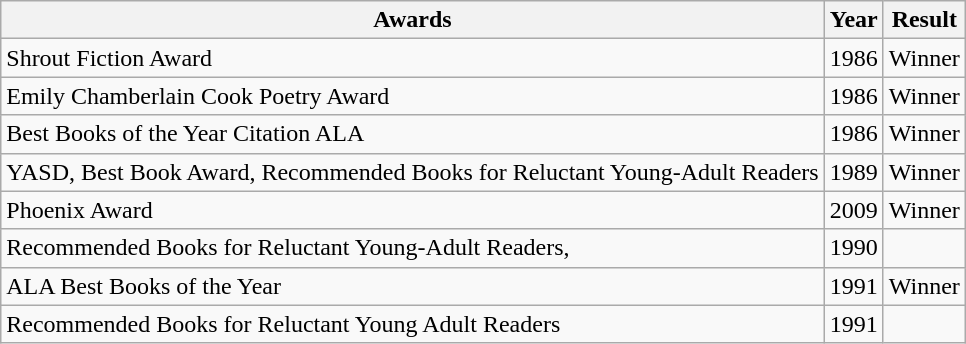<table class="wikitable sortable">
<tr>
<th>Awards</th>
<th>Year</th>
<th>Result</th>
</tr>
<tr>
<td>Shrout Fiction Award</td>
<td>1986</td>
<td>Winner</td>
</tr>
<tr>
<td>Emily Chamberlain Cook Poetry Award</td>
<td>1986</td>
<td>Winner</td>
</tr>
<tr>
<td>Best Books of the Year Citation ALA</td>
<td>1986</td>
<td>Winner</td>
</tr>
<tr>
<td>YASD, Best Book Award, Recommended Books for Reluctant Young-Adult Readers</td>
<td>1989</td>
<td>Winner</td>
</tr>
<tr>
<td>Phoenix Award</td>
<td>2009</td>
<td>Winner</td>
</tr>
<tr>
<td>Recommended Books for Reluctant Young-Adult Readers,</td>
<td>1990</td>
<td></td>
</tr>
<tr>
<td>ALA Best Books of the Year</td>
<td>1991</td>
<td>Winner</td>
</tr>
<tr>
<td>Recommended Books for Reluctant Young Adult Readers</td>
<td>1991</td>
<td></td>
</tr>
</table>
